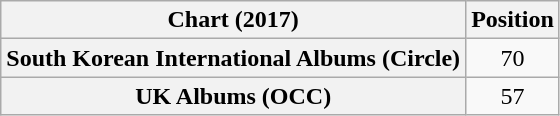<table class="wikitable plainrowheaders">
<tr>
<th>Chart (2017)</th>
<th>Position</th>
</tr>
<tr>
<th scope="row">South Korean International Albums (Circle)</th>
<td align="center">70</td>
</tr>
<tr>
<th scope="row">UK Albums (OCC)</th>
<td align="center">57</td>
</tr>
</table>
